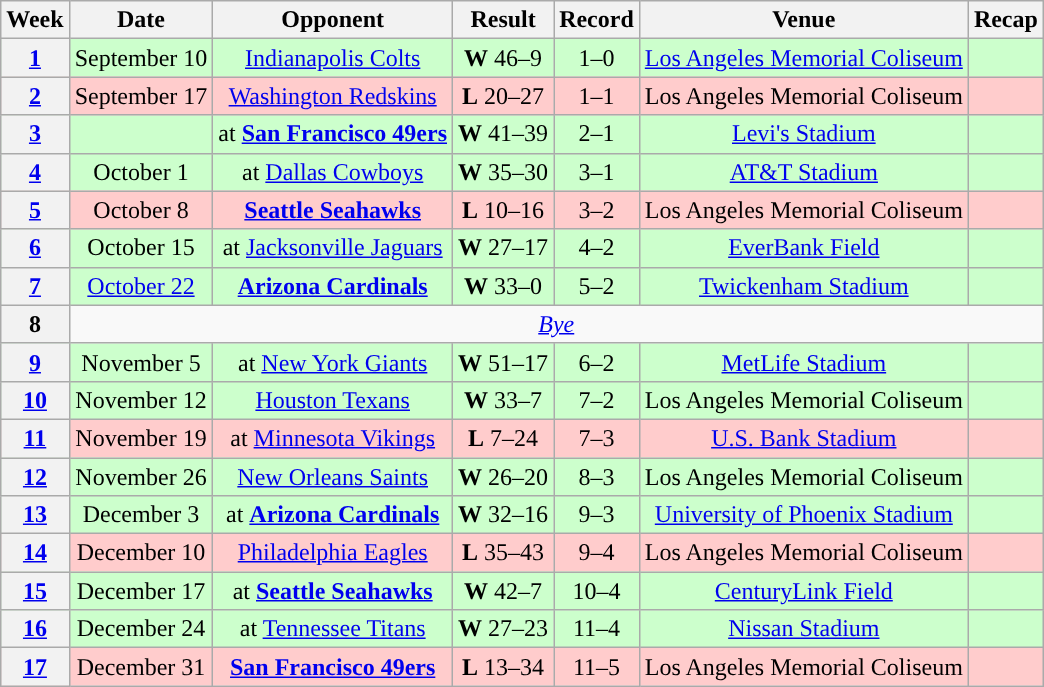<table class="wikitable" style="text-align:center">
<tr>
<th>Week</th>
<th>Date</th>
<th>Opponent</th>
<th>Result</th>
<th>Record</th>
<th>Venue</th>
<th>Recap</th>
</tr>
<tr style="background:#cfc">
<th><a href='#'>1</a></th>
<td>September 10</td>
<td><a href='#'>Indianapolis Colts</a></td>
<td><strong>W</strong> 46–9</td>
<td>1–0</td>
<td><a href='#'>Los Angeles Memorial Coliseum</a></td>
<td></td>
</tr>
<tr style="background:#fcc">
<th><a href='#'>2</a></th>
<td>September 17</td>
<td><a href='#'>Washington Redskins</a></td>
<td><strong>L</strong> 20–27</td>
<td>1–1</td>
<td>Los Angeles Memorial Coliseum</td>
<td></td>
</tr>
<tr style="background:#cfc">
<th><a href='#'>3</a></th>
<td></td>
<td>at <strong><a href='#'>San Francisco 49ers</a></strong></td>
<td><strong>W</strong> 41–39</td>
<td>2–1</td>
<td><a href='#'>Levi's Stadium</a></td>
<td></td>
</tr>
<tr style="background:#cfc">
<th><a href='#'>4</a></th>
<td>October 1</td>
<td>at <a href='#'>Dallas Cowboys</a></td>
<td><strong>W</strong> 35–30</td>
<td>3–1</td>
<td><a href='#'>AT&T Stadium</a></td>
<td></td>
</tr>
<tr style="background:#fcc">
<th><a href='#'>5</a></th>
<td>October 8</td>
<td><strong><a href='#'>Seattle Seahawks</a></strong></td>
<td><strong>L</strong> 10–16</td>
<td>3–2</td>
<td>Los Angeles Memorial Coliseum</td>
<td></td>
</tr>
<tr style="background:#cfc">
<th><a href='#'>6</a></th>
<td>October 15</td>
<td>at <a href='#'>Jacksonville Jaguars</a></td>
<td><strong>W</strong> 27–17</td>
<td>4–2</td>
<td><a href='#'>EverBank Field</a></td>
<td></td>
</tr>
<tr style="background:#cfc">
<th><a href='#'>7</a></th>
<td><a href='#'>October 22</a></td>
<td><strong><a href='#'>Arizona Cardinals</a></strong></td>
<td><strong>W</strong> 33–0</td>
<td>5–2</td>
<td> <a href='#'>Twickenham Stadium</a> </td>
<td></td>
</tr>
<tr>
<th>8</th>
<td colspan="6"><em><a href='#'>Bye</a></em></td>
</tr>
<tr style="background:#cfc">
<th><a href='#'>9</a></th>
<td>November 5</td>
<td>at <a href='#'>New York Giants</a></td>
<td><strong>W</strong> 51–17</td>
<td>6–2</td>
<td><a href='#'>MetLife Stadium</a></td>
<td></td>
</tr>
<tr style="background:#cfc">
<th><a href='#'>10</a></th>
<td>November 12</td>
<td><a href='#'>Houston Texans</a></td>
<td><strong>W</strong> 33–7</td>
<td>7–2</td>
<td>Los Angeles Memorial Coliseum</td>
<td></td>
</tr>
<tr style="background:#fcc">
<th><a href='#'>11</a></th>
<td>November 19</td>
<td>at <a href='#'>Minnesota Vikings</a></td>
<td><strong>L</strong> 7–24</td>
<td>7–3</td>
<td><a href='#'>U.S. Bank Stadium</a></td>
<td></td>
</tr>
<tr style="background:#cfc">
<th><a href='#'>12</a></th>
<td>November 26</td>
<td><a href='#'>New Orleans Saints</a></td>
<td><strong>W</strong> 26–20</td>
<td>8–3</td>
<td>Los Angeles Memorial Coliseum</td>
<td></td>
</tr>
<tr style="background:#cfc">
<th><a href='#'>13</a></th>
<td>December 3</td>
<td>at <strong><a href='#'>Arizona Cardinals</a></strong></td>
<td><strong>W</strong> 32–16</td>
<td>9–3</td>
<td><a href='#'>University of Phoenix Stadium</a></td>
<td></td>
</tr>
<tr style="background:#fcc">
<th><a href='#'>14</a></th>
<td>December 10</td>
<td><a href='#'>Philadelphia Eagles</a></td>
<td><strong>L</strong> 35–43</td>
<td>9–4</td>
<td>Los Angeles Memorial Coliseum</td>
<td></td>
</tr>
<tr style="background:#cfc">
<th><a href='#'>15</a></th>
<td>December 17</td>
<td>at <strong><a href='#'>Seattle Seahawks</a></strong></td>
<td><strong>W</strong> 42–7</td>
<td>10–4</td>
<td><a href='#'>CenturyLink Field</a></td>
<td></td>
</tr>
<tr style="background:#cfc">
<th><a href='#'>16</a></th>
<td>December 24</td>
<td>at <a href='#'>Tennessee Titans</a></td>
<td><strong>W</strong> 27–23</td>
<td>11–4</td>
<td><a href='#'>Nissan Stadium</a></td>
<td></td>
</tr>
<tr style="background:#fcc">
<th><a href='#'>17</a></th>
<td>December 31</td>
<td><strong><a href='#'>San Francisco 49ers</a></strong></td>
<td><strong>L</strong> 13–34</td>
<td>11–5</td>
<td>Los Angeles Memorial Coliseum</td>
<td></td>
</tr>
</table>
